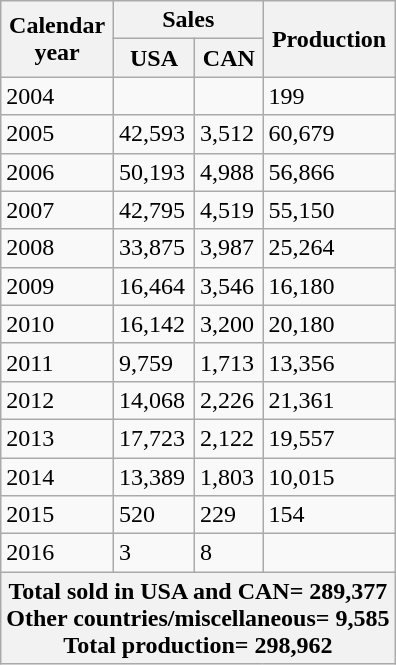<table class="wikitable floatleft">
<tr>
<th rowspan="2">Calendar<br>year</th>
<th colspan="2">Sales</th>
<th rowspan="2">Production</th>
</tr>
<tr>
<th>USA</th>
<th>CAN</th>
</tr>
<tr>
<td>2004</td>
<td></td>
<td></td>
<td>199</td>
</tr>
<tr>
<td>2005</td>
<td>42,593</td>
<td>3,512</td>
<td>60,679</td>
</tr>
<tr>
<td>2006</td>
<td>50,193</td>
<td>4,988</td>
<td>56,866</td>
</tr>
<tr>
<td>2007</td>
<td>42,795</td>
<td>4,519</td>
<td>55,150</td>
</tr>
<tr>
<td>2008</td>
<td>33,875</td>
<td>3,987</td>
<td>25,264</td>
</tr>
<tr>
<td>2009</td>
<td>16,464</td>
<td>3,546</td>
<td>16,180</td>
</tr>
<tr>
<td>2010</td>
<td>16,142</td>
<td>3,200</td>
<td>20,180</td>
</tr>
<tr>
<td>2011</td>
<td>9,759</td>
<td>1,713</td>
<td>13,356</td>
</tr>
<tr>
<td>2012</td>
<td>14,068</td>
<td>2,226</td>
<td>21,361</td>
</tr>
<tr>
<td>2013</td>
<td>17,723</td>
<td>2,122</td>
<td>19,557</td>
</tr>
<tr>
<td>2014</td>
<td>13,389</td>
<td>1,803</td>
<td>10,015</td>
</tr>
<tr>
<td>2015</td>
<td>520</td>
<td>229</td>
<td>154</td>
</tr>
<tr>
<td>2016</td>
<td>3</td>
<td>8</td>
<td></td>
</tr>
<tr>
<th colspan="4">Total sold in USA and CAN= 289,377<br>Other countries/miscellaneous= 9,585<br>Total production= 298,962</th>
</tr>
</table>
